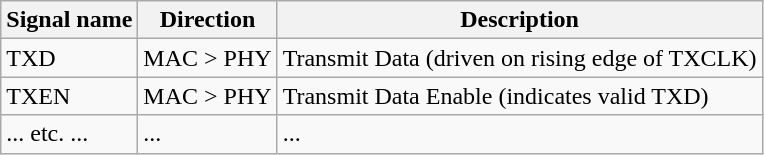<table class="wikitable">
<tr>
<th>Signal name</th>
<th>Direction</th>
<th>Description</th>
</tr>
<tr>
<td>TXD</td>
<td>MAC > PHY</td>
<td>Transmit Data (driven on rising edge of TXCLK)</td>
</tr>
<tr>
<td>TXEN</td>
<td>MAC > PHY</td>
<td>Transmit Data Enable (indicates valid TXD)</td>
</tr>
<tr>
<td>... etc. ...</td>
<td>...</td>
<td>...</td>
</tr>
</table>
